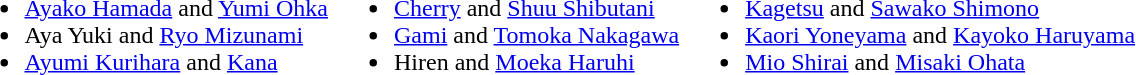<table>
<tr>
<td valign=top><br><ul><li><a href='#'>Ayako Hamada</a> and <a href='#'>Yumi Ohka</a><br></li><li>Aya Yuki and <a href='#'>Ryo Mizunami</a><br></li><li><a href='#'>Ayumi Kurihara</a> and <a href='#'>Kana</a><br></li></ul></td>
<td valign=top><br><ul><li><a href='#'>Cherry</a> and <a href='#'>Shuu Shibutani</a><br></li><li><a href='#'>Gami</a> and <a href='#'>Tomoka Nakagawa</a><br></li><li>Hiren and <a href='#'>Moeka Haruhi</a><br></li></ul></td>
<td valign=top><br><ul><li><a href='#'>Kagetsu</a> and <a href='#'>Sawako Shimono</a><br></li><li><a href='#'>Kaori Yoneyama</a> and <a href='#'>Kayoko Haruyama</a><br></li><li><a href='#'>Mio Shirai</a> and <a href='#'>Misaki Ohata</a><br></li></ul></td>
</tr>
</table>
